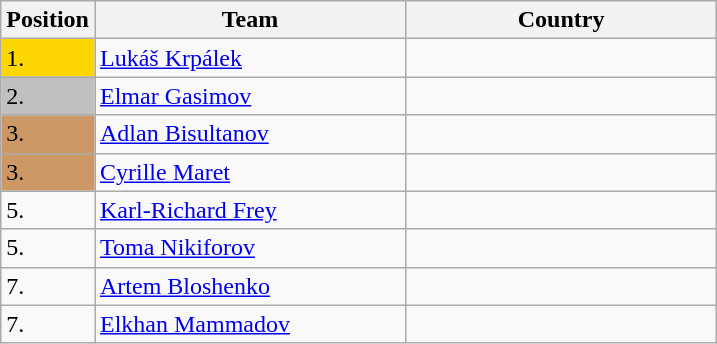<table class=wikitable>
<tr>
<th width=10>Position</th>
<th width=200>Team</th>
<th width=200>Country</th>
</tr>
<tr>
<td bgcolor=gold>1.</td>
<td><a href='#'>Lukáš Krpálek</a></td>
<td></td>
</tr>
<tr>
<td bgcolor="silver">2.</td>
<td><a href='#'>Elmar Gasimov</a></td>
<td></td>
</tr>
<tr>
<td bgcolor="CC9966">3.</td>
<td><a href='#'>Adlan Bisultanov</a></td>
<td></td>
</tr>
<tr>
<td bgcolor="CC9966">3.</td>
<td><a href='#'>Cyrille Maret</a></td>
<td></td>
</tr>
<tr>
<td>5.</td>
<td><a href='#'>Karl-Richard Frey</a></td>
<td></td>
</tr>
<tr>
<td>5.</td>
<td><a href='#'>Toma Nikiforov</a></td>
<td></td>
</tr>
<tr>
<td>7.</td>
<td><a href='#'>Artem Bloshenko</a></td>
<td></td>
</tr>
<tr>
<td>7.</td>
<td><a href='#'>Elkhan Mammadov</a></td>
<td></td>
</tr>
</table>
